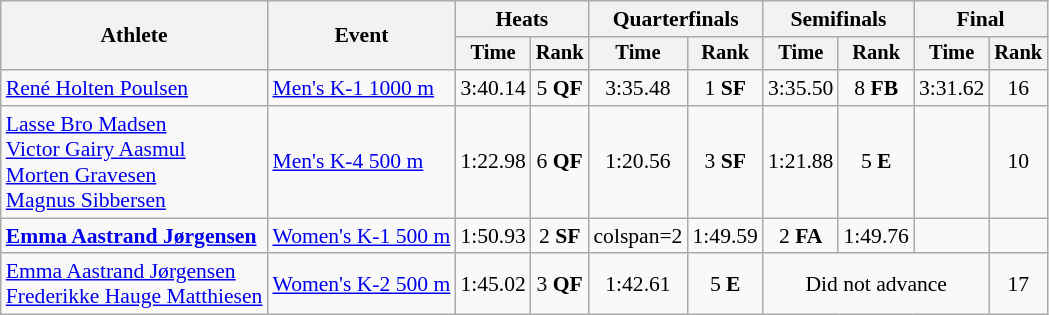<table class=wikitable style="font-size:90%">
<tr>
<th rowspan="2">Athlete</th>
<th rowspan="2">Event</th>
<th colspan=2>Heats</th>
<th colspan=2>Quarterfinals</th>
<th colspan=2>Semifinals</th>
<th colspan=2>Final</th>
</tr>
<tr style="font-size:95%">
<th>Time</th>
<th>Rank</th>
<th>Time</th>
<th>Rank</th>
<th>Time</th>
<th>Rank</th>
<th>Time</th>
<th>Rank</th>
</tr>
<tr align=center>
<td align=left><a href='#'>René Holten Poulsen</a></td>
<td align=left><a href='#'>Men's K-1 1000 m</a></td>
<td>3:40.14</td>
<td>5 <strong>QF</strong></td>
<td>3:35.48</td>
<td>1 <strong>SF</strong></td>
<td>3:35.50</td>
<td>8 <strong>FB</strong></td>
<td>3:31.62</td>
<td>16</td>
</tr>
<tr align=center>
<td align=left><a href='#'>Lasse Bro Madsen</a><br><a href='#'>Victor Gairy Aasmul</a><br><a href='#'>Morten Gravesen</a><br><a href='#'>Magnus Sibbersen</a></td>
<td align=left><a href='#'>Men's K-4 500 m</a></td>
<td>1:22.98</td>
<td>6 <strong>QF</strong></td>
<td>1:20.56</td>
<td>3 <strong>SF</strong></td>
<td>1:21.88</td>
<td>5 <strong>E</strong></td>
<td></td>
<td>10</td>
</tr>
<tr align=center>
<td align=left><strong><a href='#'>Emma Aastrand Jørgensen</a></strong></td>
<td align=left><a href='#'>Women's K-1 500 m</a></td>
<td>1:50.93</td>
<td>2 <strong>SF</strong></td>
<td>colspan=2</td>
<td>1:49.59</td>
<td>2 <strong>FA</strong></td>
<td>1:49.76</td>
<td></td>
</tr>
<tr align=center>
<td align=left><a href='#'>Emma Aastrand Jørgensen</a><br><a href='#'>Frederikke Hauge Matthiesen</a></td>
<td align=left><a href='#'>Women's K-2 500 m</a></td>
<td>1:45.02</td>
<td>3 <strong>QF</strong></td>
<td>1:42.61</td>
<td>5 <strong>E</strong></td>
<td colspan=3>Did not advance</td>
<td>17</td>
</tr>
</table>
